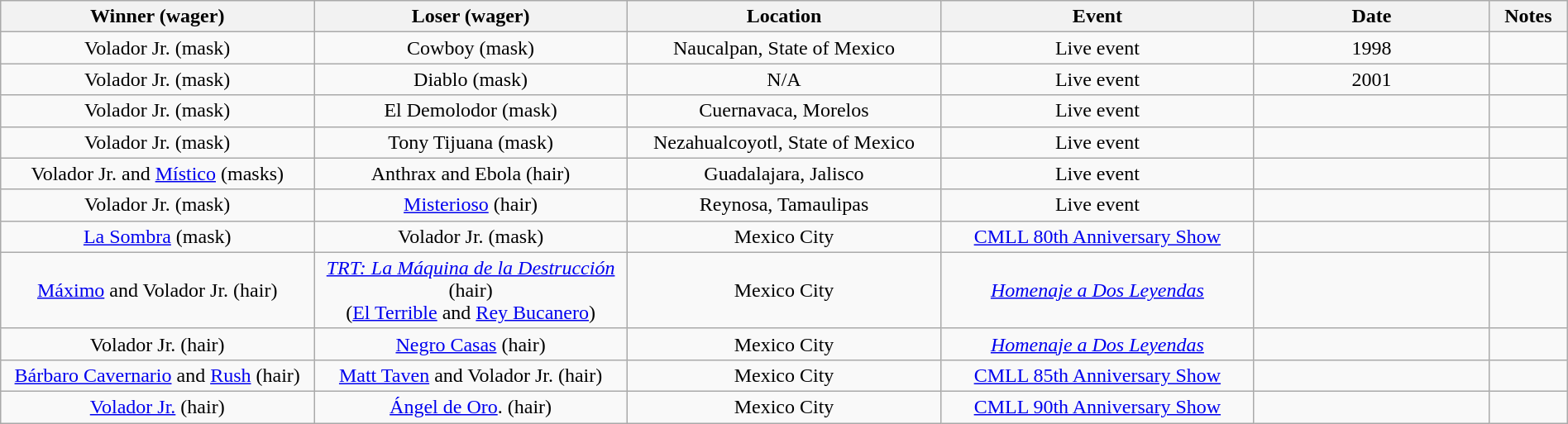<table class="wikitable sortable" width=100%  style="text-align: center">
<tr>
<th width=20% scope="col">Winner (wager)</th>
<th width=20% scope="col">Loser (wager)</th>
<th width=20% scope="col">Location</th>
<th width=20% scope="col">Event</th>
<th width=15% scope="col">Date</th>
<th class="unsortable" width=5% scope="col">Notes</th>
</tr>
<tr>
<td>Volador Jr. (mask)</td>
<td>Cowboy (mask)</td>
<td>Naucalpan, State of Mexico</td>
<td>Live event</td>
<td>1998</td>
<td> </td>
</tr>
<tr>
<td>Volador Jr. (mask)</td>
<td>Diablo (mask)</td>
<td>N/A</td>
<td>Live event</td>
<td>2001</td>
<td> </td>
</tr>
<tr>
<td>Volador Jr. (mask)</td>
<td>El Demolodor (mask)</td>
<td>Cuernavaca, Morelos</td>
<td>Live event</td>
<td></td>
<td> </td>
</tr>
<tr>
<td>Volador Jr. (mask)</td>
<td>Tony Tijuana (mask)</td>
<td>Nezahualcoyotl, State of Mexico</td>
<td>Live event</td>
<td></td>
<td></td>
</tr>
<tr>
<td>Volador Jr. and <a href='#'>Místico</a> (masks)</td>
<td>Anthrax and Ebola (hair)</td>
<td>Guadalajara, Jalisco</td>
<td>Live event</td>
<td></td>
<td> </td>
</tr>
<tr>
<td>Volador Jr. (mask)</td>
<td><a href='#'>Misterioso</a> (hair)</td>
<td>Reynosa, Tamaulipas</td>
<td>Live event</td>
<td></td>
<td></td>
</tr>
<tr>
<td><a href='#'>La Sombra</a> (mask)</td>
<td>Volador Jr. (mask)</td>
<td>Mexico City</td>
<td><a href='#'>CMLL 80th Anniversary Show</a></td>
<td></td>
<td></td>
</tr>
<tr>
<td><a href='#'>Máximo</a> and Volador Jr. (hair)</td>
<td><em><a href='#'>TRT: La Máquina de la Destrucción</a></em> (hair)<br>(<a href='#'>El Terrible</a> and <a href='#'>Rey Bucanero</a>)</td>
<td>Mexico City</td>
<td><em><a href='#'>Homenaje a Dos Leyendas</a></em></td>
<td></td>
<td></td>
</tr>
<tr>
<td>Volador Jr. (hair)</td>
<td><a href='#'>Negro Casas</a> (hair)</td>
<td>Mexico City</td>
<td><em><a href='#'>Homenaje a Dos Leyendas</a></em></td>
<td></td>
<td></td>
</tr>
<tr>
<td><a href='#'>Bárbaro Cavernario</a> and <a href='#'>Rush</a> (hair)</td>
<td><a href='#'>Matt Taven</a> and Volador Jr. (hair)</td>
<td>Mexico City</td>
<td><a href='#'>CMLL 85th Anniversary Show</a></td>
<td></td>
<td></td>
</tr>
<tr>
<td><a href='#'>Volador Jr.</a> (hair)</td>
<td><a href='#'>Ángel de Oro</a>. (hair)</td>
<td>Mexico City</td>
<td><a href='#'>CMLL 90th Anniversary Show</a></td>
<td></td>
<td></td>
</tr>
</table>
